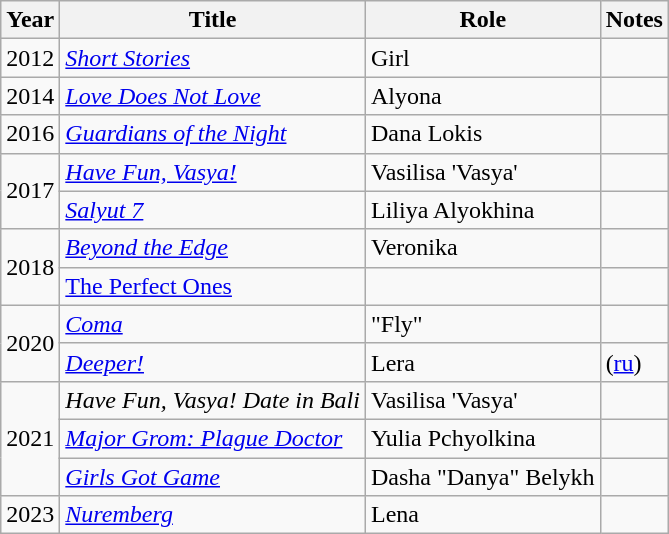<table class="wikitable sortable">
<tr>
<th>Year</th>
<th>Title</th>
<th>Role</th>
<th>Notes</th>
</tr>
<tr>
<td>2012</td>
<td><em><a href='#'>Short Stories</a></em></td>
<td>Girl</td>
<td></td>
</tr>
<tr>
<td>2014</td>
<td><em><a href='#'>Love Does Not Love</a></em></td>
<td>Alyona</td>
<td></td>
</tr>
<tr>
<td>2016</td>
<td><em><a href='#'>Guardians of the Night</a></em></td>
<td>Dana Lokis</td>
<td></td>
</tr>
<tr>
<td Rowspan=2>2017</td>
<td><em><a href='#'>Have Fun, Vasya!</a></em></td>
<td>Vasilisa 'Vasya'</td>
<td></td>
</tr>
<tr>
<td><em><a href='#'>Salyut 7</a></em></td>
<td>Liliya Alyokhina</td>
<td></td>
</tr>
<tr>
<td Rowspan=2>2018</td>
<td><em><a href='#'>Beyond the Edge</a></em></td>
<td>Veronika</td>
<td></td>
</tr>
<tr>
<td><a href='#'>The Perfect Ones</a></td>
<td></td>
<td></td>
</tr>
<tr>
<td Rowspan=2>2020</td>
<td><em><a href='#'>Coma</a></em></td>
<td>"Fly"</td>
<td></td>
</tr>
<tr>
<td><em><a href='#'>Deeper!</a></em></td>
<td>Lera</td>
<td>(<a href='#'>ru</a>)</td>
</tr>
<tr>
<td Rowspan=3>2021</td>
<td><em>Have Fun, Vasya! Date in Bali</em></td>
<td>Vasilisa 'Vasya'</td>
<td></td>
</tr>
<tr>
<td><em><a href='#'>Major Grom: Plague Doctor</a></em></td>
<td>Yulia Pchyolkina</td>
<td></td>
</tr>
<tr>
<td><em><a href='#'>Girls Got Game</a></em></td>
<td>Dasha "Danya" Belykh</td>
<td></td>
</tr>
<tr>
<td>2023</td>
<td><em><a href='#'>Nuremberg</a></em></td>
<td>Lena</td>
<td></td>
</tr>
</table>
